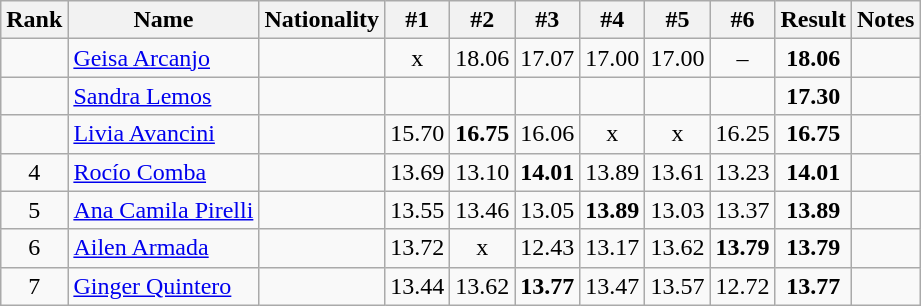<table class="wikitable sortable" style="text-align:center;font-size=95%">
<tr>
<th>Rank</th>
<th>Name</th>
<th>Nationality</th>
<th>#1</th>
<th>#2</th>
<th>#3</th>
<th>#4</th>
<th>#5</th>
<th>#6</th>
<th>Result</th>
<th>Notes</th>
</tr>
<tr>
<td></td>
<td align=left><a href='#'>Geisa Arcanjo</a></td>
<td align=left></td>
<td>x</td>
<td>18.06</td>
<td>17.07</td>
<td>17.00</td>
<td>17.00</td>
<td>–</td>
<td><strong>18.06</strong></td>
<td></td>
</tr>
<tr>
<td></td>
<td align=left><a href='#'>Sandra Lemos</a></td>
<td align=left></td>
<td></td>
<td></td>
<td></td>
<td></td>
<td></td>
<td></td>
<td><strong>17.30</strong></td>
<td></td>
</tr>
<tr>
<td></td>
<td align=left><a href='#'>Livia Avancini</a></td>
<td align=left></td>
<td>15.70</td>
<td><strong>16.75</strong></td>
<td>16.06</td>
<td>x</td>
<td>x</td>
<td>16.25</td>
<td><strong>16.75</strong></td>
<td></td>
</tr>
<tr>
<td>4</td>
<td align=left><a href='#'>Rocío Comba</a></td>
<td align=left></td>
<td>13.69</td>
<td>13.10</td>
<td><strong>14.01</strong></td>
<td>13.89</td>
<td>13.61</td>
<td>13.23</td>
<td><strong>14.01</strong></td>
<td></td>
</tr>
<tr>
<td>5</td>
<td align=left><a href='#'>Ana Camila Pirelli</a></td>
<td align=left></td>
<td>13.55</td>
<td>13.46</td>
<td>13.05</td>
<td><strong>13.89</strong></td>
<td>13.03</td>
<td>13.37</td>
<td><strong>13.89</strong></td>
<td></td>
</tr>
<tr>
<td>6</td>
<td align=left><a href='#'>Ailen Armada</a></td>
<td align=left></td>
<td>13.72</td>
<td>x</td>
<td>12.43</td>
<td>13.17</td>
<td>13.62</td>
<td><strong>13.79</strong></td>
<td><strong>13.79</strong></td>
<td></td>
</tr>
<tr>
<td>7</td>
<td align=left><a href='#'>Ginger Quintero</a></td>
<td align=left></td>
<td>13.44</td>
<td>13.62</td>
<td><strong>13.77</strong></td>
<td>13.47</td>
<td>13.57</td>
<td>12.72</td>
<td><strong>13.77</strong></td>
<td></td>
</tr>
</table>
